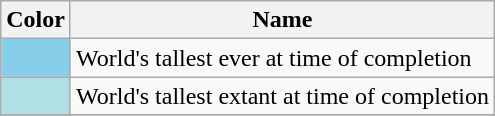<table class="wikitable">
<tr>
<th>Color</th>
<th>Name</th>
</tr>
<tr>
<td class="mw-no-invert" style="background-color:skyblue"></td>
<td>World's tallest ever at time of completion</td>
</tr>
<tr>
<td class="mw-no-invert" style="background-color:powderblue;"></td>
<td>World's tallest extant at time of completion</td>
</tr>
<tr>
</tr>
</table>
